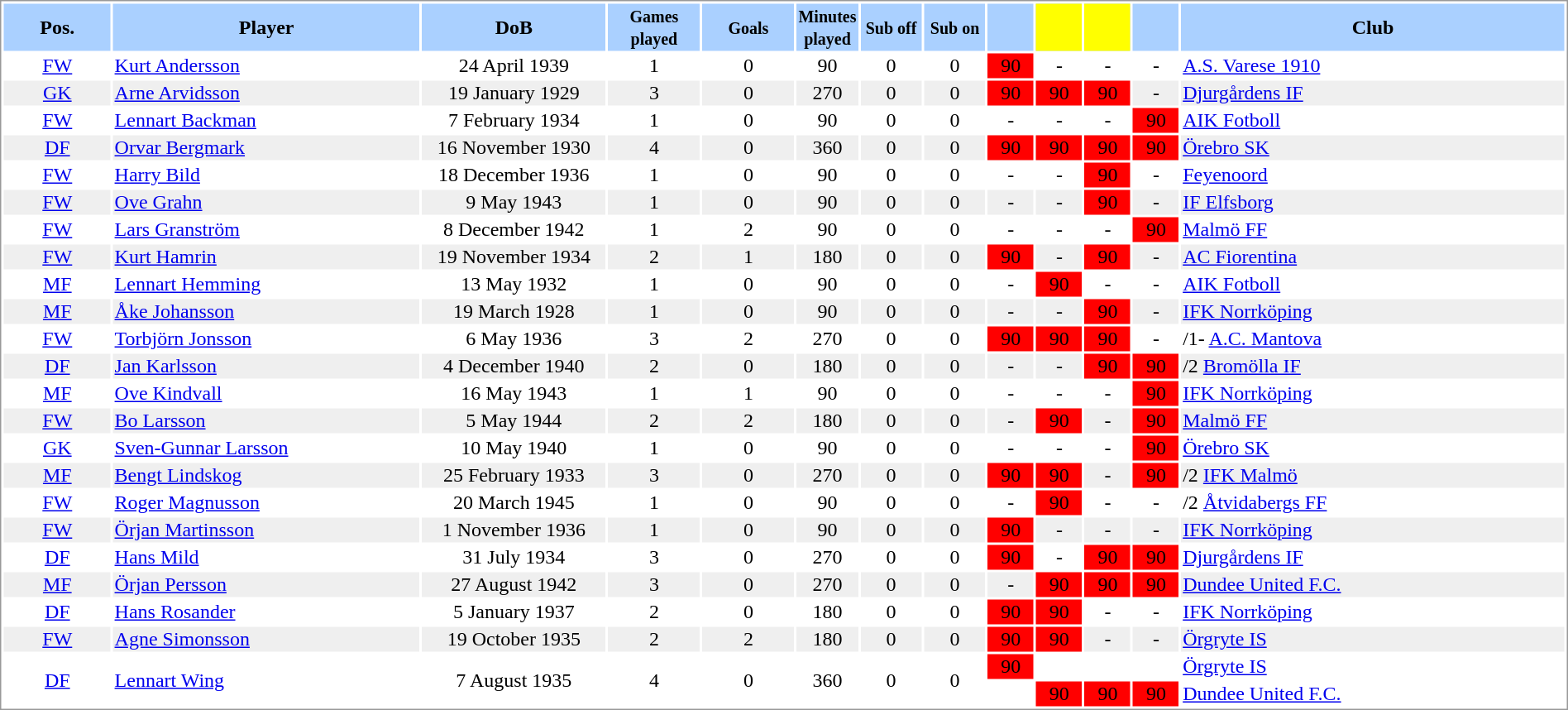<table border="0" width="100%" style="border: 1px solid #999; background-color:#FFFFFF; text-align:center">
<tr align="center" bgcolor="#AAD0FF">
<th width=7%>Pos.</th>
<th width=20%>Player</th>
<th width=12%>DoB</th>
<th width=6%><small>Games<br>played</small></th>
<th width=6%><small>Goals</small></th>
<th width=4%><small>Minutes<br>played</small></th>
<th width=4%><small>Sub off</small></th>
<th width=4%><small>Sub on</small></th>
<th width=3%></th>
<th width=3% bgcolor=yellow></th>
<th width=3% bgcolor=yellow></th>
<th width=3%></th>
<th width=27%>Club</th>
</tr>
<tr>
<td><a href='#'>FW</a></td>
<td align="left"><a href='#'>Kurt Andersson</a></td>
<td>24 April 1939</td>
<td>1</td>
<td>0</td>
<td>90</td>
<td>0</td>
<td>0</td>
<td bgcolor=red>90</td>
<td>-</td>
<td>-</td>
<td>-</td>
<td align="left"> <a href='#'>A.S. Varese 1910</a></td>
</tr>
<tr bgcolor="#EFEFEF">
<td><a href='#'>GK</a></td>
<td align="left"><a href='#'>Arne Arvidsson</a></td>
<td>19 January 1929</td>
<td>3</td>
<td>0</td>
<td>270</td>
<td>0</td>
<td>0</td>
<td bgcolor=red>90</td>
<td bgcolor=red>90</td>
<td bgcolor=red>90</td>
<td>-</td>
<td align="left"> <a href='#'>Djurgårdens IF</a></td>
</tr>
<tr>
<td><a href='#'>FW</a></td>
<td align="left"><a href='#'>Lennart Backman</a></td>
<td>7 February 1934</td>
<td>1</td>
<td>0</td>
<td>90</td>
<td>0</td>
<td>0</td>
<td>-</td>
<td>-</td>
<td>-</td>
<td bgcolor=red>90</td>
<td align="left"> <a href='#'>AIK Fotboll</a></td>
</tr>
<tr bgcolor="#EFEFEF">
<td><a href='#'>DF</a></td>
<td align="left"><a href='#'>Orvar Bergmark</a></td>
<td>16 November 1930</td>
<td>4</td>
<td>0</td>
<td>360</td>
<td>0</td>
<td>0</td>
<td bgcolor=red>90</td>
<td bgcolor=red>90</td>
<td bgcolor=red>90</td>
<td bgcolor=red>90</td>
<td align="left"> <a href='#'>Örebro SK</a></td>
</tr>
<tr>
<td><a href='#'>FW</a></td>
<td align="left"><a href='#'>Harry Bild</a></td>
<td>18 December 1936</td>
<td>1</td>
<td>0</td>
<td>90</td>
<td>0</td>
<td>0</td>
<td>-</td>
<td>-</td>
<td bgcolor=red>90</td>
<td>-</td>
<td align="left"> <a href='#'>Feyenoord</a></td>
</tr>
<tr bgcolor="#EFEFEF">
<td><a href='#'>FW</a></td>
<td align="left"><a href='#'>Ove Grahn</a></td>
<td>9 May 1943</td>
<td>1</td>
<td>0</td>
<td>90</td>
<td>0</td>
<td>0</td>
<td>-</td>
<td>-</td>
<td bgcolor=red>90</td>
<td>-</td>
<td align="left"> <a href='#'>IF Elfsborg</a></td>
</tr>
<tr>
<td><a href='#'>FW</a></td>
<td align="left"><a href='#'>Lars Granström</a></td>
<td>8 December 1942</td>
<td>1</td>
<td>2</td>
<td>90</td>
<td>0</td>
<td>0</td>
<td>-</td>
<td>-</td>
<td>-</td>
<td bgcolor=red>90</td>
<td align="left"> <a href='#'>Malmö FF</a></td>
</tr>
<tr bgcolor="#EFEFEF">
<td><a href='#'>FW</a></td>
<td align="left"><a href='#'>Kurt Hamrin</a></td>
<td>19 November 1934</td>
<td>2</td>
<td>1</td>
<td>180</td>
<td>0</td>
<td>0</td>
<td bgcolor=red>90</td>
<td>-</td>
<td bgcolor=red>90</td>
<td>-</td>
<td align="left"> <a href='#'>AC Fiorentina</a></td>
</tr>
<tr>
<td><a href='#'>MF</a></td>
<td align="left"><a href='#'>Lennart Hemming</a></td>
<td>13 May 1932</td>
<td>1</td>
<td>0</td>
<td>90</td>
<td>0</td>
<td>0</td>
<td>-</td>
<td bgcolor=red>90</td>
<td>-</td>
<td>-</td>
<td align="left"> <a href='#'>AIK Fotboll</a></td>
</tr>
<tr bgcolor="#EFEFEF">
<td><a href='#'>MF</a></td>
<td align="left"><a href='#'>Åke Johansson</a></td>
<td>19 March 1928</td>
<td>1</td>
<td>0</td>
<td>90</td>
<td>0</td>
<td>0</td>
<td>-</td>
<td>-</td>
<td bgcolor=red>90</td>
<td>-</td>
<td align="left"> <a href='#'>IFK Norrköping</a></td>
</tr>
<tr>
<td><a href='#'>FW</a></td>
<td align="left"><a href='#'>Torbjörn Jonsson</a></td>
<td>6 May 1936</td>
<td>3</td>
<td>2</td>
<td>270</td>
<td>0</td>
<td>0</td>
<td bgcolor=red>90</td>
<td bgcolor=red>90</td>
<td bgcolor=red>90</td>
<td>-</td>
<td align="left">/1- <a href='#'>A.C. Mantova</a></td>
</tr>
<tr bgcolor="#EFEFEF">
<td><a href='#'>DF</a></td>
<td align="left"><a href='#'>Jan Karlsson</a></td>
<td>4 December 1940</td>
<td>2</td>
<td>0</td>
<td>180</td>
<td>0</td>
<td>0</td>
<td>-</td>
<td>-</td>
<td bgcolor=red>90</td>
<td bgcolor=red>90</td>
<td align="left">/2 <a href='#'>Bromölla IF</a></td>
</tr>
<tr>
<td><a href='#'>MF</a></td>
<td align="left"><a href='#'>Ove Kindvall</a></td>
<td>16 May 1943</td>
<td>1</td>
<td>1</td>
<td>90</td>
<td>0</td>
<td>0</td>
<td>-</td>
<td>-</td>
<td>-</td>
<td bgcolor=red>90</td>
<td align="left"> <a href='#'>IFK Norrköping</a></td>
</tr>
<tr bgcolor="#EFEFEF">
<td><a href='#'>FW</a></td>
<td align="left"><a href='#'>Bo Larsson</a></td>
<td>5 May 1944</td>
<td>2</td>
<td>2</td>
<td>180</td>
<td>0</td>
<td>0</td>
<td>-</td>
<td bgcolor=red>90</td>
<td>-</td>
<td bgcolor=red>90</td>
<td align="left"> <a href='#'>Malmö FF</a></td>
</tr>
<tr>
<td><a href='#'>GK</a></td>
<td align="left"><a href='#'>Sven-Gunnar Larsson</a></td>
<td>10 May 1940</td>
<td>1</td>
<td>0</td>
<td>90</td>
<td>0</td>
<td>0</td>
<td>-</td>
<td>-</td>
<td>-</td>
<td bgcolor=red>90</td>
<td align="left"> <a href='#'>Örebro SK</a></td>
</tr>
<tr bgcolor="#EFEFEF">
<td><a href='#'>MF</a></td>
<td align="left"><a href='#'>Bengt Lindskog</a></td>
<td>25 February 1933</td>
<td>3</td>
<td>0</td>
<td>270</td>
<td>0</td>
<td>0</td>
<td bgcolor=red>90</td>
<td bgcolor=red>90</td>
<td>-</td>
<td bgcolor=red>90</td>
<td align="left">/2 <a href='#'>IFK Malmö</a></td>
</tr>
<tr>
<td><a href='#'>FW</a></td>
<td align="left"><a href='#'>Roger Magnusson</a></td>
<td>20 March 1945</td>
<td>1</td>
<td>0</td>
<td>90</td>
<td>0</td>
<td>0</td>
<td>-</td>
<td bgcolor=red>90</td>
<td>-</td>
<td>-</td>
<td align="left">/2 <a href='#'>Åtvidabergs FF</a></td>
</tr>
<tr bgcolor="#EFEFEF">
<td><a href='#'>FW</a></td>
<td align="left"><a href='#'>Örjan Martinsson</a></td>
<td>1 November 1936</td>
<td>1</td>
<td>0</td>
<td>90</td>
<td>0</td>
<td>0</td>
<td bgcolor=red>90</td>
<td>-</td>
<td>-</td>
<td>-</td>
<td align="left"> <a href='#'>IFK Norrköping</a></td>
</tr>
<tr>
<td><a href='#'>DF</a></td>
<td align="left"><a href='#'>Hans Mild</a></td>
<td>31 July 1934</td>
<td>3</td>
<td>0</td>
<td>270</td>
<td>0</td>
<td>0</td>
<td bgcolor=red>90</td>
<td>-</td>
<td bgcolor=red>90</td>
<td bgcolor=red>90</td>
<td align="left"> <a href='#'>Djurgårdens IF</a></td>
</tr>
<tr bgcolor="#EFEFEF">
<td><a href='#'>MF</a></td>
<td align="left"><a href='#'>Örjan Persson</a></td>
<td>27 August 1942</td>
<td>3</td>
<td>0</td>
<td>270</td>
<td>0</td>
<td>0</td>
<td>-</td>
<td bgcolor=red>90</td>
<td bgcolor=red>90</td>
<td bgcolor=red>90</td>
<td align="left"> <a href='#'>Dundee United F.C.</a></td>
</tr>
<tr>
<td><a href='#'>DF</a></td>
<td align="left"><a href='#'>Hans Rosander</a></td>
<td>5 January 1937</td>
<td>2</td>
<td>0</td>
<td>180</td>
<td>0</td>
<td>0</td>
<td bgcolor=red>90</td>
<td bgcolor=red>90</td>
<td>-</td>
<td>-</td>
<td align="left"> <a href='#'>IFK Norrköping</a></td>
</tr>
<tr bgcolor="#EFEFEF">
<td><a href='#'>FW</a></td>
<td align="left"><a href='#'>Agne Simonsson</a></td>
<td>19 October 1935</td>
<td>2</td>
<td>2</td>
<td>180</td>
<td>0</td>
<td>0</td>
<td bgcolor=red>90</td>
<td bgcolor=red>90</td>
<td>-</td>
<td>-</td>
<td align="left"> <a href='#'>Örgryte IS</a></td>
</tr>
<tr>
<td rowspan=2><a href='#'>DF</a></td>
<td align="left" rowspan=2><a href='#'>Lennart Wing</a></td>
<td rowspan=2>7 August 1935</td>
<td rowspan=2>4</td>
<td rowspan=2>0</td>
<td rowspan=2>360</td>
<td rowspan=2>0</td>
<td rowspan=2>0</td>
<td bgcolor=red>90</td>
<td></td>
<td></td>
<td></td>
<td align="left"> <a href='#'>Örgryte IS</a></td>
</tr>
<tr>
<td></td>
<td bgcolor=red>90</td>
<td bgcolor=red>90</td>
<td bgcolor=red>90</td>
<td align="left"> <a href='#'>Dundee United F.C.</a></td>
</tr>
</table>
